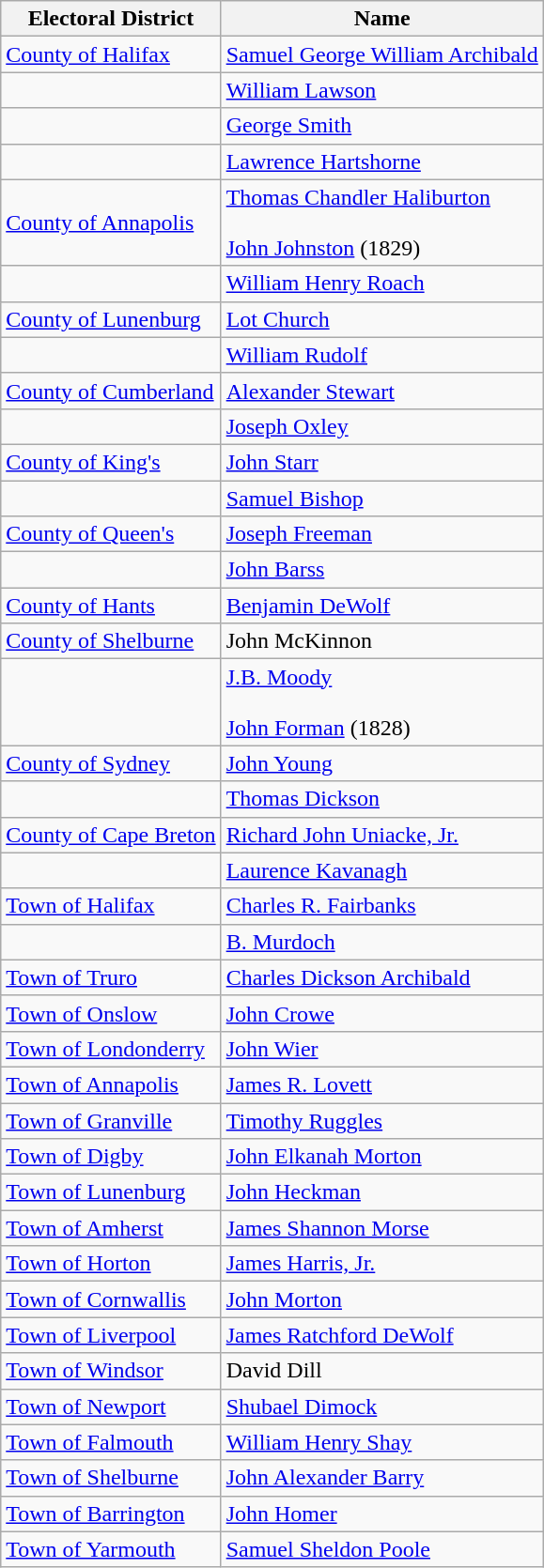<table class="wikitable">
<tr>
<th>Electoral District</th>
<th>Name</th>
</tr>
<tr>
<td><a href='#'>County of Halifax</a></td>
<td><a href='#'>Samuel George William Archibald</a></td>
</tr>
<tr>
<td></td>
<td><a href='#'>William Lawson</a></td>
</tr>
<tr>
<td></td>
<td><a href='#'>George Smith</a></td>
</tr>
<tr>
<td></td>
<td><a href='#'>Lawrence Hartshorne</a></td>
</tr>
<tr>
<td><a href='#'>County of Annapolis</a></td>
<td><a href='#'>Thomas Chandler Haliburton</a><br><br><a href='#'>John Johnston</a> (1829)</td>
</tr>
<tr>
<td></td>
<td><a href='#'>William Henry Roach</a></td>
</tr>
<tr>
<td><a href='#'>County of Lunenburg</a></td>
<td><a href='#'>Lot Church</a></td>
</tr>
<tr>
<td></td>
<td><a href='#'>William Rudolf</a></td>
</tr>
<tr>
<td><a href='#'>County of Cumberland</a></td>
<td><a href='#'>Alexander Stewart</a></td>
</tr>
<tr>
<td></td>
<td><a href='#'>Joseph Oxley</a></td>
</tr>
<tr>
<td><a href='#'>County of King's</a></td>
<td><a href='#'>John Starr</a></td>
</tr>
<tr>
<td></td>
<td><a href='#'>Samuel Bishop</a></td>
</tr>
<tr>
<td><a href='#'>County of Queen's</a></td>
<td><a href='#'>Joseph Freeman</a></td>
</tr>
<tr>
<td></td>
<td><a href='#'>John Barss</a></td>
</tr>
<tr>
<td><a href='#'>County of Hants</a></td>
<td><a href='#'>Benjamin DeWolf</a></td>
</tr>
<tr>
<td><a href='#'>County of Shelburne</a></td>
<td>John McKinnon</td>
</tr>
<tr>
<td></td>
<td><a href='#'>J.B. Moody</a><br><br><a href='#'>John Forman</a> (1828)</td>
</tr>
<tr>
<td><a href='#'>County of Sydney</a></td>
<td><a href='#'>John Young</a></td>
</tr>
<tr>
<td></td>
<td><a href='#'>Thomas Dickson</a></td>
</tr>
<tr>
<td><a href='#'>County of Cape Breton</a></td>
<td><a href='#'>Richard John Uniacke, Jr.</a></td>
</tr>
<tr>
<td></td>
<td><a href='#'>Laurence Kavanagh</a></td>
</tr>
<tr>
<td><a href='#'>Town of Halifax</a></td>
<td><a href='#'>Charles R. Fairbanks</a></td>
</tr>
<tr>
<td></td>
<td><a href='#'>B. Murdoch</a></td>
</tr>
<tr>
<td><a href='#'>Town of Truro</a></td>
<td><a href='#'>Charles Dickson Archibald</a></td>
</tr>
<tr>
<td><a href='#'>Town of Onslow</a></td>
<td><a href='#'>John Crowe</a></td>
</tr>
<tr>
<td><a href='#'>Town of Londonderry</a></td>
<td><a href='#'>John Wier</a></td>
</tr>
<tr>
<td><a href='#'>Town of Annapolis</a></td>
<td><a href='#'>James R. Lovett</a></td>
</tr>
<tr>
<td><a href='#'>Town of Granville</a></td>
<td><a href='#'>Timothy Ruggles</a></td>
</tr>
<tr>
<td><a href='#'>Town of Digby</a></td>
<td><a href='#'>John Elkanah Morton</a></td>
</tr>
<tr>
<td><a href='#'>Town of Lunenburg</a></td>
<td><a href='#'>John Heckman</a></td>
</tr>
<tr>
<td><a href='#'>Town of Amherst</a></td>
<td><a href='#'>James Shannon Morse</a></td>
</tr>
<tr>
<td><a href='#'>Town of Horton</a></td>
<td><a href='#'>James Harris, Jr.</a></td>
</tr>
<tr>
<td><a href='#'>Town of Cornwallis</a></td>
<td><a href='#'>John Morton</a></td>
</tr>
<tr>
<td><a href='#'>Town of Liverpool</a></td>
<td><a href='#'>James Ratchford DeWolf</a></td>
</tr>
<tr>
<td><a href='#'>Town of Windsor</a></td>
<td>David Dill</td>
</tr>
<tr>
<td><a href='#'>Town of Newport</a></td>
<td><a href='#'>Shubael Dimock</a></td>
</tr>
<tr>
<td><a href='#'>Town of Falmouth</a></td>
<td><a href='#'>William Henry Shay</a></td>
</tr>
<tr>
<td><a href='#'>Town of Shelburne</a></td>
<td><a href='#'>John Alexander Barry</a></td>
</tr>
<tr>
<td><a href='#'>Town of Barrington</a></td>
<td><a href='#'>John Homer</a></td>
</tr>
<tr>
<td><a href='#'>Town of Yarmouth</a></td>
<td><a href='#'>Samuel Sheldon Poole</a></td>
</tr>
</table>
